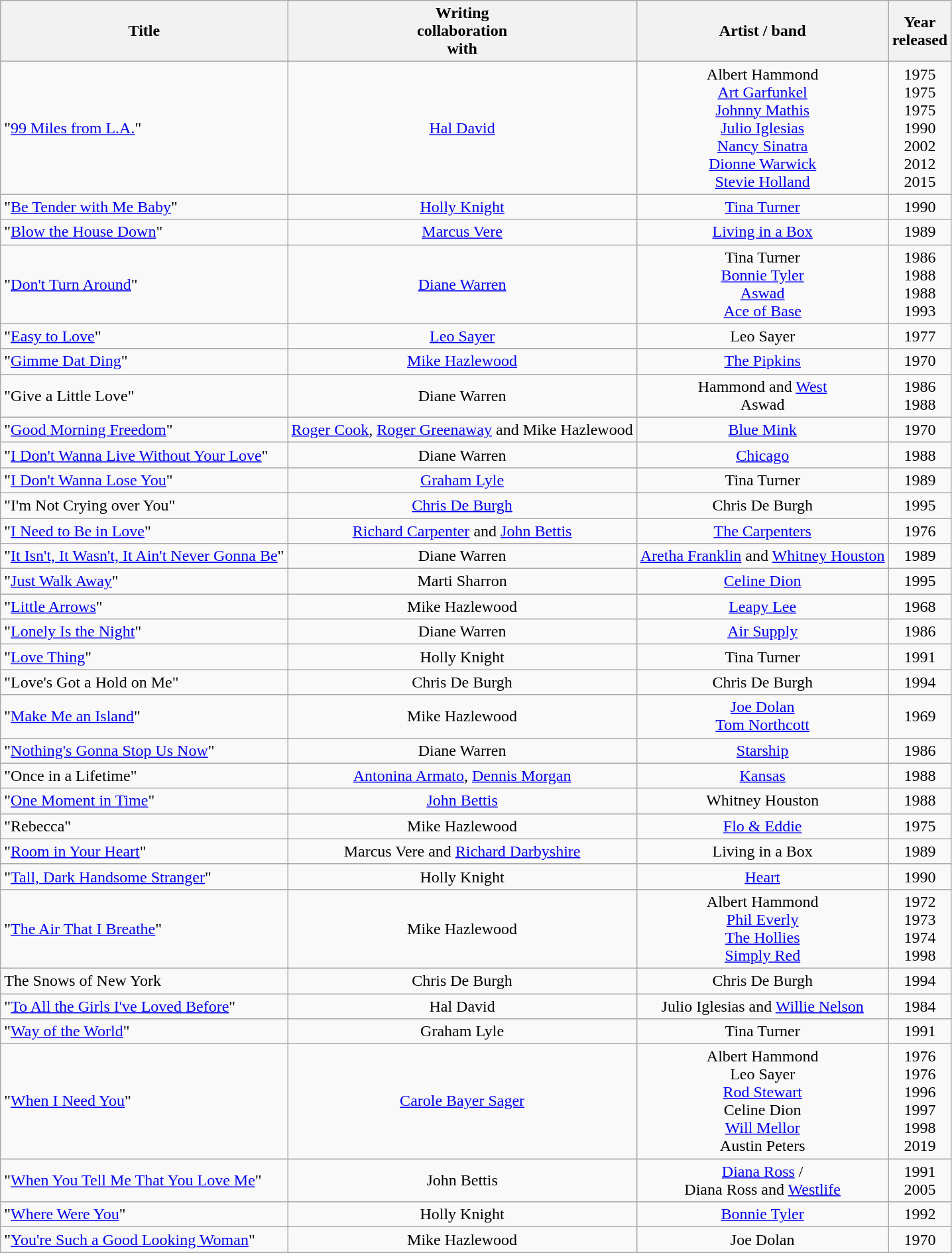<table class="wikitable" style=text-align:center;>
<tr>
<th rowspan="1">Title</th>
<th rowspan="1">Writing <br>collaboration <br> with</th>
<th rowspan="1">Artist / band</th>
<th rowspan="1">Year<br>released</th>
</tr>
<tr>
<td align=left>"<a href='#'>99 Miles from L.A.</a>"</td>
<td align=center><a href='#'>Hal David</a></td>
<td align=center>Albert Hammond<br><a href='#'>Art Garfunkel</a><br><a href='#'>Johnny Mathis</a><br><a href='#'>Julio Iglesias</a><br><a href='#'>Nancy Sinatra</a><br><a href='#'>Dionne Warwick</a><br><a href='#'>Stevie Holland</a></td>
<td align=center>1975<br>1975<br>1975<br>1990<br>2002<br>2012<br>2015</td>
</tr>
<tr>
<td align=left>"<a href='#'>Be Tender with Me Baby</a>"</td>
<td align=center><a href='#'>Holly Knight</a></td>
<td align=center><a href='#'>Tina Turner</a></td>
<td align=center>1990</td>
</tr>
<tr>
<td align=left>"<a href='#'>Blow the House Down</a>"</td>
<td align=center><a href='#'>Marcus Vere</a></td>
<td align=center><a href='#'>Living in a Box</a></td>
<td align=center>1989</td>
</tr>
<tr>
<td align=left>"<a href='#'>Don't Turn Around</a>"</td>
<td align=center><a href='#'>Diane Warren</a></td>
<td align=center>Tina Turner<br><a href='#'>Bonnie Tyler</a><br><a href='#'>Aswad</a><br><a href='#'>Ace of Base</a></td>
<td align=center>1986<br>1988<br>1988<br>1993</td>
</tr>
<tr>
<td align=left>"<a href='#'>Easy to Love</a>"</td>
<td align=center><a href='#'>Leo Sayer</a></td>
<td align=center>Leo Sayer</td>
<td align=center>1977</td>
</tr>
<tr>
<td align=left>"<a href='#'>Gimme Dat Ding</a>"</td>
<td align=center><a href='#'>Mike Hazlewood</a></td>
<td align=center><a href='#'>The Pipkins</a></td>
<td align=center>1970</td>
</tr>
<tr>
<td align=left>"Give a Little Love"</td>
<td align=center>Diane Warren</td>
<td align=center>Hammond and <a href='#'>West</a><br>Aswad</td>
<td align=center>1986<br>1988</td>
</tr>
<tr>
<td align=left>"<a href='#'>Good Morning Freedom</a>"</td>
<td align=center><a href='#'>Roger Cook</a>, <a href='#'>Roger Greenaway</a> and Mike Hazlewood</td>
<td align=center><a href='#'>Blue Mink</a></td>
<td align=center>1970</td>
</tr>
<tr>
<td align=left>"<a href='#'>I Don't Wanna Live Without Your Love</a>"</td>
<td align=center>Diane Warren</td>
<td align=center><a href='#'>Chicago</a></td>
<td align=center>1988</td>
</tr>
<tr>
<td align=left>"<a href='#'>I Don't Wanna Lose You</a>"</td>
<td align=center><a href='#'>Graham Lyle</a></td>
<td align=center>Tina Turner</td>
<td align=center>1989</td>
</tr>
<tr>
<td align=left>"I'm Not Crying over You"</td>
<td align=center><a href='#'>Chris De Burgh</a></td>
<td align=center>Chris De Burgh</td>
<td align=center>1995</td>
</tr>
<tr>
<td align=left>"<a href='#'>I Need to Be in Love</a>"</td>
<td align=center><a href='#'>Richard Carpenter</a> and <a href='#'>John Bettis</a></td>
<td align=center><a href='#'>The Carpenters</a></td>
<td align=center>1976</td>
</tr>
<tr>
<td align=left>"<a href='#'>It Isn't, It Wasn't, It Ain't Never Gonna Be</a>"</td>
<td align=center>Diane Warren</td>
<td align=center><a href='#'>Aretha Franklin</a> and <a href='#'>Whitney Houston</a></td>
<td align=center>1989</td>
</tr>
<tr>
<td align=left>"<a href='#'>Just Walk Away</a>"</td>
<td align=center>Marti Sharron</td>
<td align=center><a href='#'>Celine Dion</a></td>
<td align=center>1995</td>
</tr>
<tr>
<td align=left>"<a href='#'>Little Arrows</a>"</td>
<td align=center>Mike Hazlewood</td>
<td align=center><a href='#'>Leapy Lee</a></td>
<td align=center>1968</td>
</tr>
<tr>
<td align=left>"<a href='#'>Lonely Is the Night</a>"</td>
<td align=center>Diane Warren</td>
<td align=center><a href='#'>Air Supply</a></td>
<td align=center>1986</td>
</tr>
<tr>
<td align=left>"<a href='#'>Love Thing</a>"</td>
<td align=center>Holly Knight</td>
<td align=center>Tina Turner</td>
<td align=center>1991</td>
</tr>
<tr>
<td align=left>"Love's Got a Hold on Me"</td>
<td align=center>Chris De Burgh</td>
<td align=center>Chris De Burgh</td>
<td align=center>1994</td>
</tr>
<tr>
<td align=left>"<a href='#'>Make Me an Island</a>"</td>
<td align=center>Mike Hazlewood</td>
<td align=center><a href='#'>Joe Dolan</a><br><a href='#'>Tom Northcott</a></td>
<td align=center>1969</td>
</tr>
<tr>
<td align=left>"<a href='#'>Nothing's Gonna Stop Us Now</a>"</td>
<td align=center>Diane Warren</td>
<td align=center><a href='#'>Starship</a></td>
<td align=center>1986</td>
</tr>
<tr>
<td align=left>"Once in a Lifetime"</td>
<td align=center><a href='#'>Antonina Armato</a>, <a href='#'>Dennis Morgan</a></td>
<td align=center><a href='#'>Kansas</a></td>
<td align=center>1988</td>
</tr>
<tr>
<td align=left>"<a href='#'>One Moment in Time</a>"</td>
<td align=center><a href='#'>John Bettis</a></td>
<td align=center>Whitney Houston</td>
<td align=center>1988</td>
</tr>
<tr>
<td align=left>"Rebecca"</td>
<td align=center>Mike Hazlewood</td>
<td align=center><a href='#'>Flo & Eddie</a></td>
<td align=center>1975</td>
</tr>
<tr>
<td align=left>"<a href='#'>Room in Your Heart</a>"</td>
<td align=center>Marcus Vere and <a href='#'>Richard Darbyshire</a></td>
<td align=center>Living in a Box</td>
<td align=center>1989</td>
</tr>
<tr>
<td align=left>"<a href='#'>Tall, Dark Handsome Stranger</a>"</td>
<td align=center>Holly Knight</td>
<td align=center><a href='#'>Heart</a></td>
<td align=center>1990</td>
</tr>
<tr>
<td align=left>"<a href='#'>The Air That I Breathe</a>"</td>
<td align=center>Mike Hazlewood</td>
<td align=center>Albert Hammond<br><a href='#'>Phil Everly</a><br><a href='#'>The Hollies</a><br><a href='#'>Simply Red</a></td>
<td align=center>1972<br>1973<br>1974<br>1998</td>
</tr>
<tr>
<td align=left>The Snows of New York</td>
<td align=center>Chris De Burgh</td>
<td align=center>Chris De Burgh</td>
<td align=center>1994</td>
</tr>
<tr>
<td align=left>"<a href='#'>To All the Girls I've Loved Before</a>"</td>
<td align=center>Hal David</td>
<td align=center>Julio Iglesias and <a href='#'>Willie Nelson</a></td>
<td align=center>1984</td>
</tr>
<tr>
<td align=left>"<a href='#'>Way of the World</a>"</td>
<td align=center>Graham Lyle</td>
<td align=center>Tina Turner</td>
<td align=center>1991</td>
</tr>
<tr>
<td align=left>"<a href='#'>When I Need You</a>"</td>
<td align=center><a href='#'>Carole Bayer Sager</a></td>
<td align=center>Albert Hammond<br>Leo Sayer<br><a href='#'>Rod Stewart</a><br>Celine Dion<br><a href='#'>Will Mellor</a><br>Austin Peters</td>
<td align=center>1976<br>1976<br>1996<br>1997<br>1998<br>2019</td>
</tr>
<tr>
<td align=left>"<a href='#'>When You Tell Me That You Love Me</a>"</td>
<td align=center>John Bettis</td>
<td align=center><a href='#'>Diana Ross</a> /<br>Diana Ross and <a href='#'>Westlife</a></td>
<td align=center>1991 <br>2005</td>
</tr>
<tr>
<td align=left>"<a href='#'>Where Were You</a>"</td>
<td align=center>Holly Knight</td>
<td align=center><a href='#'>Bonnie Tyler</a></td>
<td align=center>1992</td>
</tr>
<tr>
<td align=left>"<a href='#'>You're Such a Good Looking Woman</a>"</td>
<td align=center>Mike Hazlewood</td>
<td align=center>Joe Dolan</td>
<td align=center>1970</td>
</tr>
<tr>
</tr>
</table>
